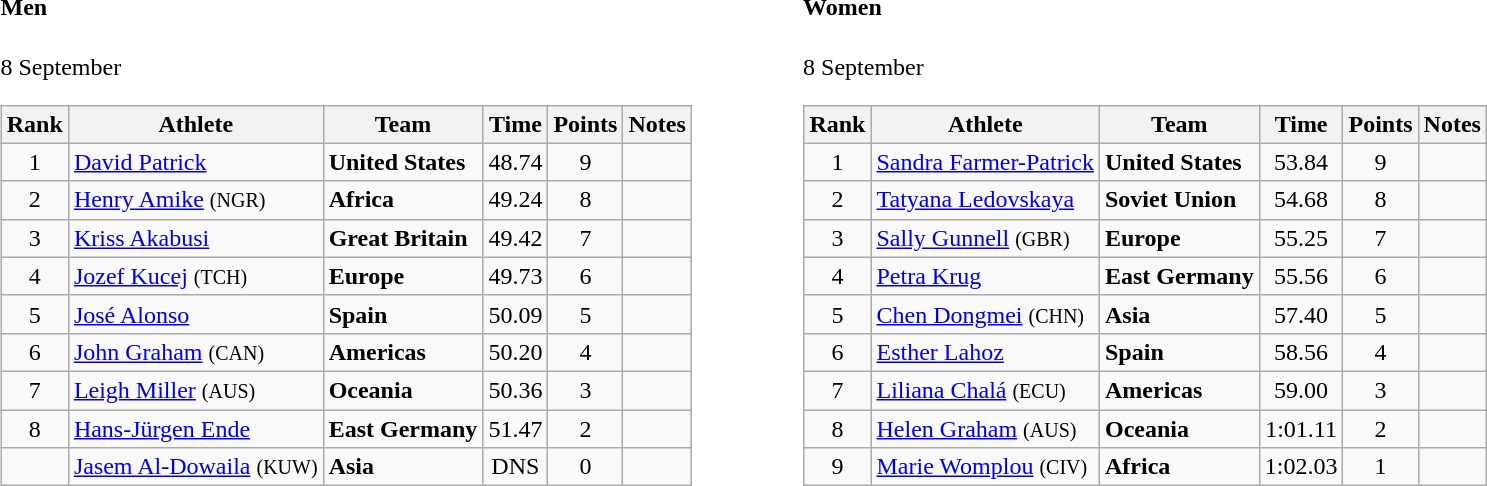<table>
<tr>
<td valign="top"><br><h4>Men</h4>8 September<table class="wikitable" style="text-align:center">
<tr>
<th>Rank</th>
<th>Athlete</th>
<th>Team</th>
<th>Time</th>
<th>Points</th>
<th>Notes</th>
</tr>
<tr>
<td>1</td>
<td align="left"><a href='#'>David Patrick</a></td>
<td align=left><strong>United States</strong></td>
<td>48.74</td>
<td>9</td>
<td></td>
</tr>
<tr>
<td>2</td>
<td align="left"><a href='#'>Henry Amike</a> <small>(NGR)</small></td>
<td align=left><strong>Africa</strong></td>
<td>49.24</td>
<td>8</td>
<td></td>
</tr>
<tr>
<td>3</td>
<td align="left"><a href='#'>Kriss Akabusi</a></td>
<td align=left><strong>Great Britain</strong></td>
<td>49.42</td>
<td>7</td>
<td></td>
</tr>
<tr>
<td>4</td>
<td align="left"><a href='#'>Jozef Kucej</a> <small>(TCH)</small></td>
<td align=left><strong>Europe</strong></td>
<td>49.73</td>
<td>6</td>
<td></td>
</tr>
<tr>
<td>5</td>
<td align="left"><a href='#'>José Alonso</a></td>
<td align=left><strong>Spain</strong></td>
<td>50.09</td>
<td>5</td>
<td></td>
</tr>
<tr>
<td>6</td>
<td align="left"><a href='#'>John Graham</a> <small>(CAN)</small></td>
<td align=left><strong>Americas</strong></td>
<td>50.20</td>
<td>4</td>
<td></td>
</tr>
<tr>
<td>7</td>
<td align="left"><a href='#'>Leigh Miller</a> <small>(AUS)</small></td>
<td align=left><strong>Oceania</strong></td>
<td>50.36</td>
<td>3</td>
<td></td>
</tr>
<tr>
<td>8</td>
<td align="left"><a href='#'>Hans-Jürgen Ende</a></td>
<td align=left><strong>East Germany</strong></td>
<td>51.47</td>
<td>2</td>
<td></td>
</tr>
<tr>
<td></td>
<td align="left"><a href='#'>Jasem Al-Dowaila</a> <small>(KUW)</small></td>
<td align=left><strong>Asia</strong></td>
<td>DNS</td>
<td>0</td>
<td></td>
</tr>
</table>
</td>
<td width="50"> </td>
<td valign="top"><br><h4>Women</h4>8 September<table class="wikitable" style="text-align:center">
<tr>
<th>Rank</th>
<th>Athlete</th>
<th>Team</th>
<th>Time</th>
<th>Points</th>
<th>Notes</th>
</tr>
<tr>
<td>1</td>
<td align="left"><a href='#'>Sandra Farmer-Patrick</a></td>
<td align=left><strong>United States</strong></td>
<td>53.84</td>
<td>9</td>
<td></td>
</tr>
<tr>
<td>2</td>
<td align="left"><a href='#'>Tatyana Ledovskaya</a></td>
<td align=left><strong>Soviet Union</strong></td>
<td>54.68</td>
<td>8</td>
<td></td>
</tr>
<tr>
<td>3</td>
<td align="left"><a href='#'>Sally Gunnell</a> <small>(GBR)</small></td>
<td align=left><strong>Europe</strong></td>
<td>55.25</td>
<td>7</td>
<td></td>
</tr>
<tr>
<td>4</td>
<td align="left"><a href='#'>Petra Krug</a></td>
<td align=left><strong>East Germany</strong></td>
<td>55.56</td>
<td>6</td>
<td></td>
</tr>
<tr>
<td>5</td>
<td align="left"><a href='#'>Chen Dongmei</a> <small>(CHN)</small></td>
<td align=left><strong>Asia</strong></td>
<td>57.40</td>
<td>5</td>
<td></td>
</tr>
<tr>
<td>6</td>
<td align="left"><a href='#'>Esther Lahoz</a></td>
<td align=left><strong>Spain</strong></td>
<td>58.56</td>
<td>4</td>
<td></td>
</tr>
<tr>
<td>7</td>
<td align="left"><a href='#'>Liliana Chalá</a> <small>(ECU)</small></td>
<td align=left><strong>Americas</strong></td>
<td>59.00</td>
<td>3</td>
<td></td>
</tr>
<tr>
<td>8</td>
<td align="left"><a href='#'>Helen Graham</a> <small>(AUS)</small></td>
<td align=left><strong>Oceania</strong></td>
<td>1:01.11</td>
<td>2</td>
<td></td>
</tr>
<tr>
<td>9</td>
<td align="left"><a href='#'>Marie Womplou</a> <small>(CIV)</small></td>
<td align=left><strong>Africa</strong></td>
<td>1:02.03</td>
<td>1</td>
<td></td>
</tr>
</table>
</td>
</tr>
</table>
